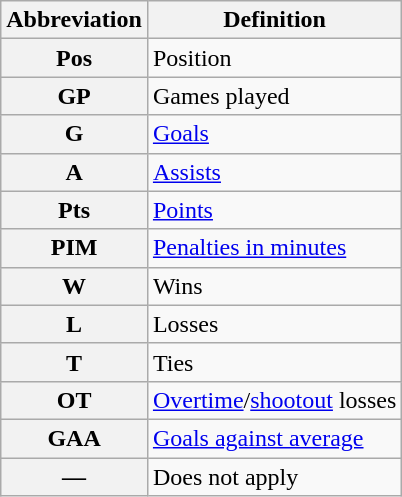<table class="wikitable">
<tr>
<th scope="col">Abbreviation</th>
<th scope="col">Definition</th>
</tr>
<tr>
<th scope="row">Pos</th>
<td>Position</td>
</tr>
<tr>
<th scope="row">GP</th>
<td>Games played</td>
</tr>
<tr>
<th scope="row">G</th>
<td><a href='#'>Goals</a></td>
</tr>
<tr>
<th scope="row">A</th>
<td><a href='#'>Assists</a></td>
</tr>
<tr>
<th scope="row">Pts</th>
<td><a href='#'>Points</a></td>
</tr>
<tr>
<th scope="row">PIM</th>
<td><a href='#'>Penalties in minutes</a></td>
</tr>
<tr>
<th scope="row">W</th>
<td>Wins</td>
</tr>
<tr>
<th scope="row">L</th>
<td>Losses</td>
</tr>
<tr>
<th scope="row">T</th>
<td>Ties</td>
</tr>
<tr>
<th scope="row">OT</th>
<td><a href='#'>Overtime</a>/<a href='#'>shootout</a> losses</td>
</tr>
<tr>
<th scope="row">GAA</th>
<td><a href='#'>Goals against average</a></td>
</tr>
<tr>
<th scope="row">—</th>
<td>Does not apply</td>
</tr>
</table>
